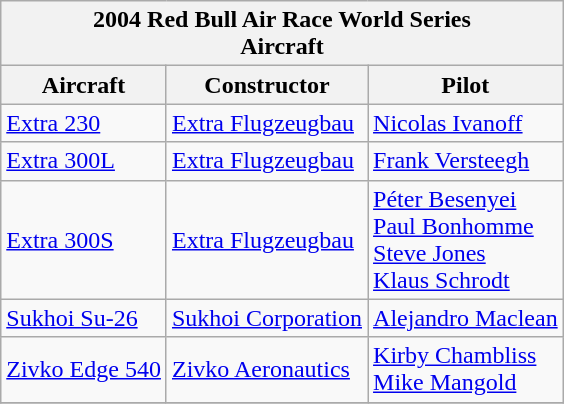<table class="wikitable">
<tr>
<th colspan=13 align=center>2004 Red Bull Air Race World Series<br>Aircraft</th>
</tr>
<tr>
<th>Aircraft</th>
<th>Constructor</th>
<th>Pilot</th>
</tr>
<tr>
<td><a href='#'>Extra 230</a></td>
<td> <a href='#'>Extra Flugzeugbau</a></td>
<td> <a href='#'>Nicolas Ivanoff</a></td>
</tr>
<tr>
<td><a href='#'>Extra 300L</a></td>
<td> <a href='#'>Extra Flugzeugbau</a></td>
<td> <a href='#'>Frank Versteegh</a></td>
</tr>
<tr>
<td><a href='#'>Extra 300S</a></td>
<td> <a href='#'>Extra Flugzeugbau</a></td>
<td> <a href='#'>Péter Besenyei</a><br>  <a href='#'>Paul Bonhomme</a><br> <a href='#'>Steve Jones</a><br> <a href='#'>Klaus Schrodt</a></td>
</tr>
<tr>
<td><a href='#'>Sukhoi Su-26</a></td>
<td> <a href='#'>Sukhoi Corporation</a></td>
<td> <a href='#'>Alejandro Maclean</a></td>
</tr>
<tr>
<td><a href='#'>Zivko Edge 540</a></td>
<td> <a href='#'>Zivko Aeronautics</a></td>
<td> <a href='#'>Kirby Chambliss</a><br> <a href='#'>Mike Mangold</a></td>
</tr>
<tr>
</tr>
</table>
